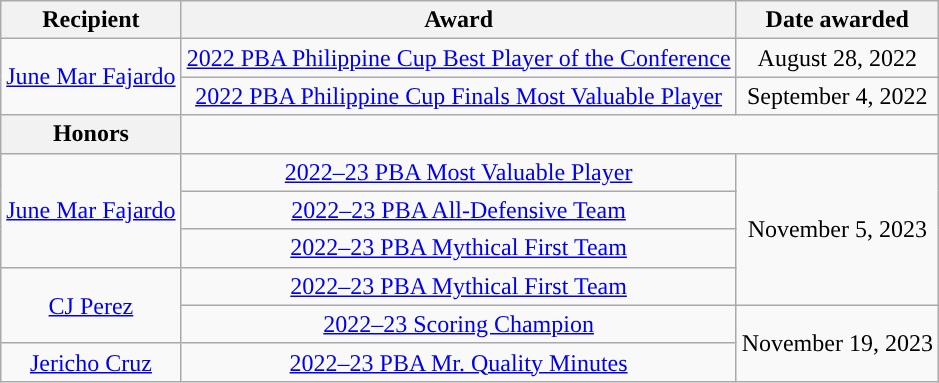<table class="wikitable sortable sortable" style="text-align: center">
<tr>
<th>Recipient</th>
<th>Award</th>
<th>Date awarded</th>
</tr>
<tr>
<td rowspan=2><a href='#'>June Mar Fajardo</a></td>
<td><a href='#'>2022 PBA Philippine Cup Best Player of the Conference</a></td>
<td>August 28, 2022</td>
</tr>
<tr>
<td><a href='#'>2022 PBA Philippine Cup Finals Most Valuable Player</a></td>
<td>September 4, 2022</td>
</tr>
<tr>
<th>Honors</th>
</tr>
<tr>
<td rowspan=3><a href='#'>June Mar Fajardo</a></td>
<td><a href='#'>2022–23 PBA Most Valuable Player</a></td>
<td rowspan=4>November 5, 2023</td>
</tr>
<tr>
<td><a href='#'>2022–23 PBA All-Defensive Team</a></td>
</tr>
<tr>
<td><a href='#'>2022–23 PBA Mythical First Team</a></td>
</tr>
<tr>
<td rowspan=2><a href='#'>CJ Perez</a></td>
<td><a href='#'>2022–23 PBA Mythical First Team</a></td>
</tr>
<tr>
<td><a href='#'>2022–23 Scoring Champion</a></td>
<td rowspan=2>November 19, 2023</td>
</tr>
<tr>
<td><a href='#'>Jericho Cruz</a></td>
<td><a href='#'>2022–23 PBA Mr. Quality Minutes</a></td>
</tr>
</table>
